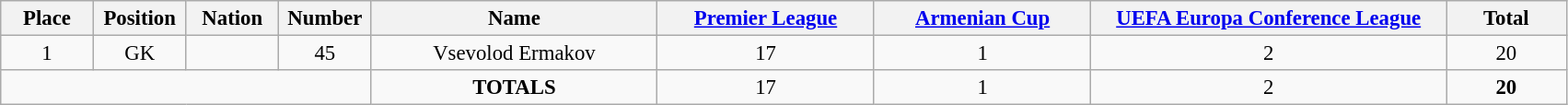<table class="wikitable" style="font-size: 95%; text-align: center;">
<tr>
<th width=60>Place</th>
<th width=60>Position</th>
<th width=60>Nation</th>
<th width=60>Number</th>
<th width=200>Name</th>
<th width=150><a href='#'>Premier League</a></th>
<th width=150><a href='#'>Armenian Cup</a></th>
<th width=250><a href='#'>UEFA Europa Conference League</a></th>
<th width=80>Total</th>
</tr>
<tr>
<td>1</td>
<td>GK</td>
<td></td>
<td>45</td>
<td>Vsevolod Ermakov</td>
<td>17</td>
<td>1</td>
<td>2</td>
<td>20</td>
</tr>
<tr>
<td colspan="4"></td>
<td><strong>TOTALS</strong></td>
<td>17</td>
<td>1</td>
<td>2</td>
<td><strong>20</strong></td>
</tr>
</table>
